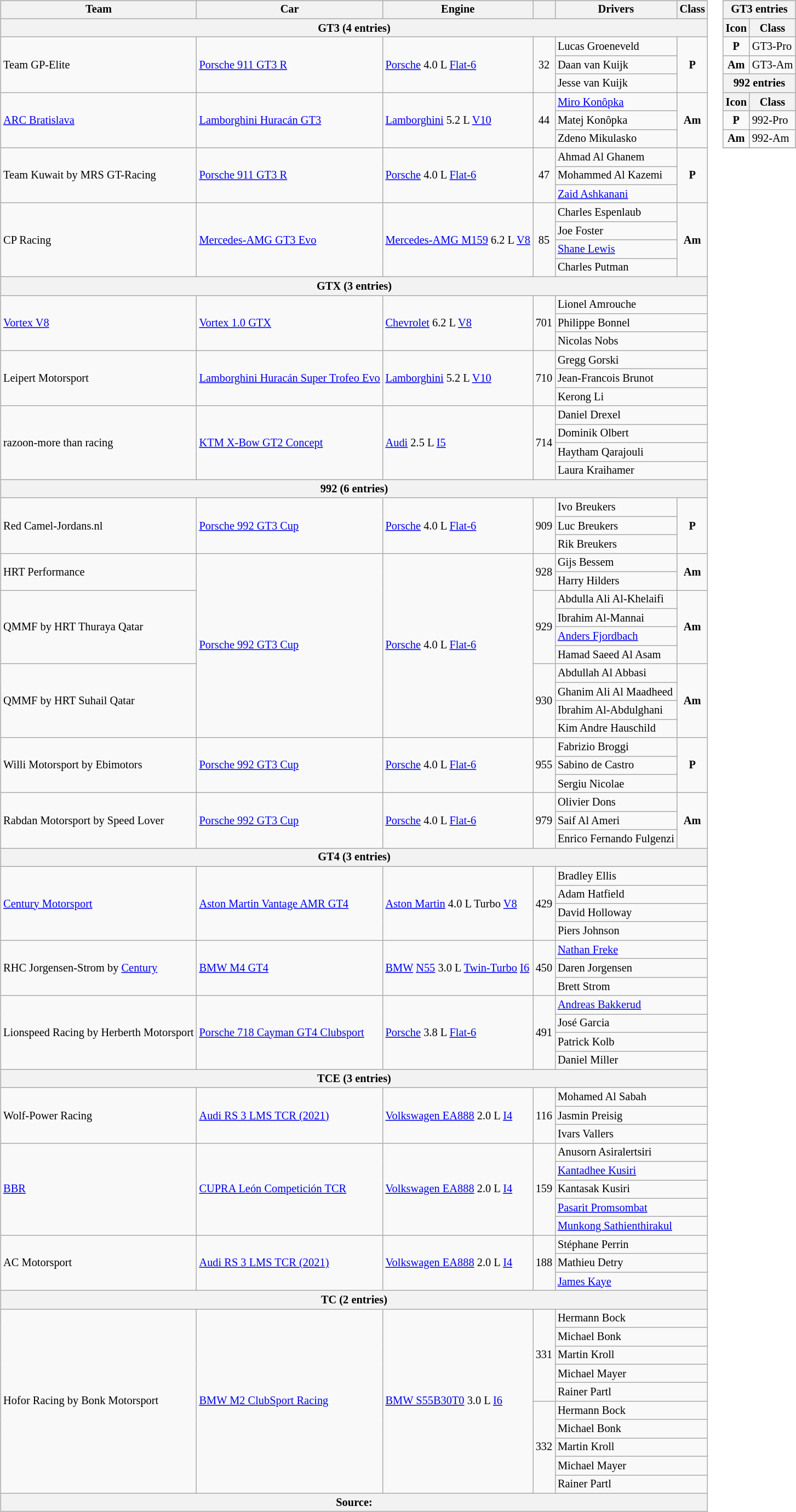<table>
<tr>
<td><br><table class="wikitable" style="font-size: 85%;">
<tr>
<th>Team</th>
<th>Car</th>
<th>Engine</th>
<th></th>
<th>Drivers</th>
<th>Class</th>
</tr>
<tr>
<th colspan=6>GT3 (4 entries)</th>
</tr>
<tr>
<td rowspan="3"> Team GP-Elite</td>
<td rowspan="3"><a href='#'>Porsche 911 GT3 R</a></td>
<td rowspan="3"><a href='#'>Porsche</a> 4.0 L <a href='#'>Flat-6</a></td>
<td rowspan="3" align="center">32</td>
<td> Lucas Groeneveld</td>
<td rowspan="3" align="center"><strong><span>P</span></strong></td>
</tr>
<tr>
<td> Daan van Kuijk</td>
</tr>
<tr>
<td> Jesse van Kuijk</td>
</tr>
<tr>
<td rowspan="3"> <a href='#'>ARC Bratislava</a></td>
<td rowspan="3"><a href='#'>Lamborghini Huracán GT3</a></td>
<td rowspan="3"><a href='#'>Lamborghini</a> 5.2 L <a href='#'>V10</a></td>
<td rowspan="3" align="center">44</td>
<td> <a href='#'>Miro Konôpka</a></td>
<td rowspan="3" align="center"><strong><span>Am</span></strong></td>
</tr>
<tr>
<td> Matej Konôpka</td>
</tr>
<tr>
<td> Zdeno Mikulasko</td>
</tr>
<tr>
<td rowspan="3"> Team Kuwait by MRS GT-Racing</td>
<td rowspan="3"><a href='#'>Porsche 911 GT3 R</a></td>
<td rowspan="3"><a href='#'>Porsche</a> 4.0 L <a href='#'>Flat-6</a></td>
<td rowspan="3" align="center">47</td>
<td> Ahmad Al Ghanem</td>
<td rowspan="3" align="center"><strong><span>P</span></strong></td>
</tr>
<tr>
<td> Mohammed Al Kazemi</td>
</tr>
<tr>
<td> <a href='#'>Zaid Ashkanani</a></td>
</tr>
<tr>
<td rowspan="4"> CP Racing</td>
<td rowspan="4"><a href='#'>Mercedes-AMG GT3 Evo</a></td>
<td rowspan="4"><a href='#'>Mercedes-AMG M159</a> 6.2 L <a href='#'>V8</a></td>
<td rowspan="4" align="center">85</td>
<td> Charles Espenlaub</td>
<td rowspan="4" align="center"><strong><span>Am</span></strong></td>
</tr>
<tr>
<td> Joe Foster</td>
</tr>
<tr>
<td> <a href='#'>Shane Lewis</a></td>
</tr>
<tr>
<td> Charles Putman</td>
</tr>
<tr>
<th colspan=6>GTX (3 entries)</th>
</tr>
<tr>
<td rowspan="3"> <a href='#'>Vortex V8</a></td>
<td rowspan="3"><a href='#'>Vortex 1.0 GTX</a></td>
<td rowspan="3"><a href='#'>Chevrolet</a> 6.2 L <a href='#'>V8</a></td>
<td rowspan="3" align="center">701</td>
<td colspan="2"> Lionel Amrouche</td>
</tr>
<tr>
<td colspan="2"> Philippe Bonnel</td>
</tr>
<tr>
<td colspan="2"> Nicolas Nobs</td>
</tr>
<tr>
<td rowspan="3"> Leipert Motorsport</td>
<td rowspan="3"><a href='#'>Lamborghini Huracán Super Trofeo Evo</a></td>
<td rowspan="3"><a href='#'>Lamborghini</a> 5.2 L <a href='#'>V10</a></td>
<td rowspan="3" align="center">710</td>
<td colspan="2"> Gregg Gorski</td>
</tr>
<tr>
<td colspan="2"> Jean-Francois Brunot</td>
</tr>
<tr>
<td colspan="2"> Kerong Li</td>
</tr>
<tr>
<td rowspan="4"> razoon-more than racing</td>
<td rowspan="4"><a href='#'>KTM X-Bow GT2 Concept</a></td>
<td rowspan="4"><a href='#'>Audi</a> 2.5 L <a href='#'>I5</a></td>
<td rowspan="4" align="center">714</td>
<td colspan="2"> Daniel Drexel</td>
</tr>
<tr>
<td colspan="2"> Dominik Olbert</td>
</tr>
<tr>
<td colspan="2"> Haytham Qarajouli</td>
</tr>
<tr>
<td colspan="2"> Laura Kraihamer</td>
</tr>
<tr>
<th colspan="6">992 (6 entries)</th>
</tr>
<tr>
<td rowspan="3"> Red Camel-Jordans.nl</td>
<td rowspan="3"><a href='#'>Porsche 992 GT3 Cup</a></td>
<td rowspan="3"><a href='#'>Porsche</a> 4.0 L <a href='#'>Flat-6</a></td>
<td rowspan="3" align="center">909</td>
<td> Ivo Breukers</td>
<td rowspan="3" align="center"><strong><span>P</span></strong></td>
</tr>
<tr>
<td> Luc Breukers</td>
</tr>
<tr>
<td> Rik Breukers</td>
</tr>
<tr>
<td rowspan="2"> HRT Performance</td>
<td rowspan="10"><a href='#'>Porsche 992 GT3 Cup</a></td>
<td rowspan="10"><a href='#'>Porsche</a> 4.0 L <a href='#'>Flat-6</a></td>
<td rowspan="2" align="center">928</td>
<td> Gijs Bessem</td>
<td rowspan="2" align="center"><strong><span>Am</span></strong></td>
</tr>
<tr>
<td> Harry Hilders</td>
</tr>
<tr>
<td rowspan="4"> QMMF by HRT Thuraya Qatar</td>
<td rowspan="4" align="center">929</td>
<td> Abdulla Ali Al-Khelaifi</td>
<td rowspan="4" align="center"><strong><span>Am</span></strong></td>
</tr>
<tr>
<td> Ibrahim Al-Mannai</td>
</tr>
<tr>
<td> <a href='#'>Anders Fjordbach</a></td>
</tr>
<tr>
<td> Hamad Saeed Al Asam</td>
</tr>
<tr>
<td rowspan="4"> QMMF by HRT Suhail Qatar</td>
<td rowspan="4" align="center">930</td>
<td> Abdullah Al Abbasi</td>
<td rowspan="4" align="center"><strong><span>Am</span></strong></td>
</tr>
<tr>
<td> Ghanim Ali Al Maadheed</td>
</tr>
<tr>
<td> Ibrahim Al-Abdulghani</td>
</tr>
<tr>
<td> Kim Andre Hauschild</td>
</tr>
<tr>
<td rowspan="3"> Willi Motorsport by Ebimotors</td>
<td rowspan="3"><a href='#'>Porsche 992 GT3 Cup</a></td>
<td rowspan="3"><a href='#'>Porsche</a> 4.0 L <a href='#'>Flat-6</a></td>
<td rowspan="3" align="center">955</td>
<td> Fabrizio Broggi</td>
<td rowspan="3" align=center><strong><span>P</span></strong></td>
</tr>
<tr>
<td> Sabino de Castro</td>
</tr>
<tr>
<td> Sergiu Nicolae</td>
</tr>
<tr>
<td rowspan="3"> Rabdan Motorsport by Speed Lover</td>
<td rowspan="3"><a href='#'>Porsche 992 GT3 Cup</a></td>
<td rowspan="3"><a href='#'>Porsche</a> 4.0 L <a href='#'>Flat-6</a></td>
<td rowspan="3" align="center">979</td>
<td> Olivier Dons</td>
<td rowspan="3" align="center"><strong><span>Am</span></strong></td>
</tr>
<tr>
<td> Saif Al Ameri</td>
</tr>
<tr>
<td> Enrico Fernando Fulgenzi</td>
</tr>
<tr>
<th colspan="6">GT4 (3 entries)</th>
</tr>
<tr>
<td rowspan="4"> <a href='#'>Century Motorsport</a></td>
<td rowspan="4"><a href='#'>Aston Martin Vantage AMR GT4</a></td>
<td rowspan="4"><a href='#'>Aston Martin</a> 4.0 L Turbo <a href='#'>V8</a></td>
<td rowspan="4" align="center">429</td>
<td colspan="2"> Bradley Ellis</td>
</tr>
<tr>
<td colspan="2"> Adam Hatfield</td>
</tr>
<tr>
<td colspan="2"> David Holloway</td>
</tr>
<tr>
<td colspan="2"> Piers Johnson</td>
</tr>
<tr>
<td rowspan="3"> RHC Jorgensen-Strom by <a href='#'>Century</a></td>
<td rowspan="3"><a href='#'>BMW M4 GT4</a></td>
<td rowspan="3"><a href='#'>BMW</a> <a href='#'>N55</a> 3.0 L <a href='#'>Twin-Turbo</a> <a href='#'>I6</a></td>
<td rowspan="3" align="center">450</td>
<td colspan="2"> <a href='#'>Nathan Freke</a></td>
</tr>
<tr>
<td colspan="2"> Daren Jorgensen</td>
</tr>
<tr>
<td colspan="2"> Brett Strom</td>
</tr>
<tr>
<td rowspan="4"> Lionspeed Racing by Herberth Motorsport</td>
<td rowspan="4"><a href='#'>Porsche 718 Cayman GT4 Clubsport</a></td>
<td rowspan="4"><a href='#'>Porsche</a> 3.8 L <a href='#'>Flat-6</a></td>
<td rowspan="4" align="center">491</td>
<td colspan="2"> <a href='#'>Andreas Bakkerud</a></td>
</tr>
<tr>
<td colspan="2"> José Garcia</td>
</tr>
<tr>
<td colspan="2"> Patrick Kolb</td>
</tr>
<tr>
<td colspan="2"> Daniel Miller</td>
</tr>
<tr>
<th colspan="6">TCE (3 entries)</th>
</tr>
<tr>
<td rowspan="3"> Wolf-Power Racing</td>
<td rowspan="3"><a href='#'>Audi RS 3 LMS TCR (2021)</a></td>
<td rowspan="3"><a href='#'>Volkswagen EA888</a> 2.0 L <a href='#'>I4</a></td>
<td rowspan="3" align="center">116</td>
<td colspan="2"> Mohamed Al Sabah</td>
</tr>
<tr>
<td colspan="2"> Jasmin Preisig</td>
</tr>
<tr>
<td colspan="2"> Ivars Vallers</td>
</tr>
<tr>
<td rowspan="5"> <a href='#'>BBR</a></td>
<td rowspan="5"><a href='#'>CUPRA León Competición TCR</a></td>
<td rowspan="5"><a href='#'>Volkswagen EA888</a> 2.0 L <a href='#'>I4</a></td>
<td rowspan="5" align="center">159</td>
<td colspan="2"> Anusorn Asiralertsiri</td>
</tr>
<tr>
<td colspan="2"> <a href='#'>Kantadhee Kusiri</a></td>
</tr>
<tr>
<td colspan="2"> Kantasak Kusiri</td>
</tr>
<tr>
<td colspan="2"> <a href='#'>Pasarit Promsombat</a></td>
</tr>
<tr>
<td colspan="2"> <a href='#'>Munkong Sathienthirakul</a></td>
</tr>
<tr>
<td rowspan="3"> AC Motorsport</td>
<td rowspan="3"><a href='#'>Audi RS 3 LMS TCR (2021)</a></td>
<td rowspan="3"><a href='#'>Volkswagen EA888</a> 2.0 L <a href='#'>I4</a></td>
<td rowspan="3" align="center">188</td>
<td colspan="2"> Stéphane Perrin</td>
</tr>
<tr>
<td colspan="2"> Mathieu Detry</td>
</tr>
<tr>
<td colspan="2"> <a href='#'>James Kaye</a></td>
</tr>
<tr>
<th colspan="6">TC (2 entries)</th>
</tr>
<tr>
<td rowspan="10"> Hofor Racing by Bonk Motorsport</td>
<td rowspan="10"><a href='#'>BMW M2 ClubSport Racing</a></td>
<td rowspan="10"><a href='#'>BMW S55B30T0</a> 3.0 L <a href='#'>I6</a></td>
<td rowspan="5" align="center">331</td>
<td colspan="2"> Hermann Bock</td>
</tr>
<tr>
<td colspan="2"> Michael Bonk</td>
</tr>
<tr>
<td colspan="2"> Martin Kroll</td>
</tr>
<tr>
<td colspan="2"> Michael Mayer</td>
</tr>
<tr>
<td colspan="2"> Rainer Partl</td>
</tr>
<tr>
<td rowspan="5">332</td>
<td colspan="2"> Hermann Bock</td>
</tr>
<tr>
<td colspan="2"> Michael Bonk</td>
</tr>
<tr>
<td colspan="2"> Martin Kroll</td>
</tr>
<tr>
<td colspan="2"> Michael Mayer</td>
</tr>
<tr>
<td colspan="2"> Rainer Partl</td>
</tr>
<tr>
<th colspan=6>Source:</th>
</tr>
</table>
</td>
<td valign="top"><br><table class="wikitable" style="font-size: 85%;">
<tr>
<th colspan="2">GT3 entries</th>
</tr>
<tr>
<th>Icon</th>
<th>Class</th>
</tr>
<tr>
<td align=center><strong><span>P</span></strong></td>
<td>GT3-Pro</td>
</tr>
<tr>
<td align=center><strong><span>Am</span></strong></td>
<td>GT3-Am</td>
</tr>
<tr>
<th colspan="2">992 entries</th>
</tr>
<tr>
<th>Icon</th>
<th>Class</th>
</tr>
<tr>
<td align=center><strong><span>P</span></strong></td>
<td>992-Pro</td>
</tr>
<tr>
<td align=center><strong><span>Am</span></strong></td>
<td>992-Am</td>
</tr>
<tr>
</tr>
</table>
</td>
</tr>
<tr>
</tr>
</table>
